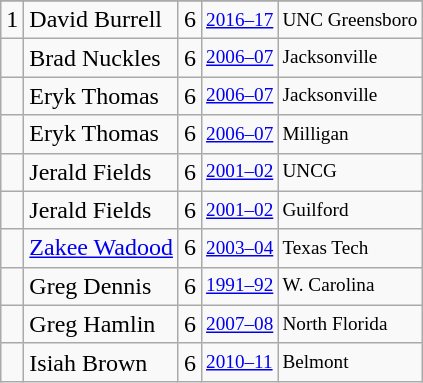<table class="wikitable">
<tr>
</tr>
<tr>
<td>1</td>
<td>David Burrell</td>
<td>6</td>
<td style="font-size:80%;"><a href='#'>2016–17</a></td>
<td style="font-size:80%;">UNC Greensboro</td>
</tr>
<tr>
<td></td>
<td>Brad Nuckles</td>
<td>6</td>
<td style="font-size:80%;"><a href='#'>2006–07</a></td>
<td style="font-size:80%;">Jacksonville</td>
</tr>
<tr>
<td></td>
<td>Eryk Thomas</td>
<td>6</td>
<td style="font-size:80%;"><a href='#'>2006–07</a></td>
<td style="font-size:80%;">Jacksonville</td>
</tr>
<tr>
<td></td>
<td>Eryk Thomas</td>
<td>6</td>
<td style="font-size:80%;"><a href='#'>2006–07</a></td>
<td style="font-size:80%;">Milligan</td>
</tr>
<tr>
<td></td>
<td>Jerald Fields</td>
<td>6</td>
<td style="font-size:80%;"><a href='#'>2001–02</a></td>
<td style="font-size:80%;">UNCG</td>
</tr>
<tr>
<td></td>
<td>Jerald Fields</td>
<td>6</td>
<td style="font-size:80%;"><a href='#'>2001–02</a></td>
<td style="font-size:80%;">Guilford</td>
</tr>
<tr>
<td></td>
<td><a href='#'>Zakee Wadood</a></td>
<td>6</td>
<td style="font-size:80%;"><a href='#'>2003–04</a></td>
<td style="font-size:80%;">Texas Tech</td>
</tr>
<tr>
<td></td>
<td>Greg Dennis</td>
<td>6</td>
<td style="font-size:80%;"><a href='#'>1991–92</a></td>
<td style="font-size:80%;">W. Carolina</td>
</tr>
<tr>
<td></td>
<td>Greg Hamlin</td>
<td>6</td>
<td style="font-size:80%;"><a href='#'>2007–08</a></td>
<td style="font-size:80%;">North Florida</td>
</tr>
<tr>
<td></td>
<td>Isiah Brown</td>
<td>6</td>
<td style="font-size:80%;"><a href='#'>2010–11</a></td>
<td style="font-size:80%;">Belmont</td>
</tr>
</table>
